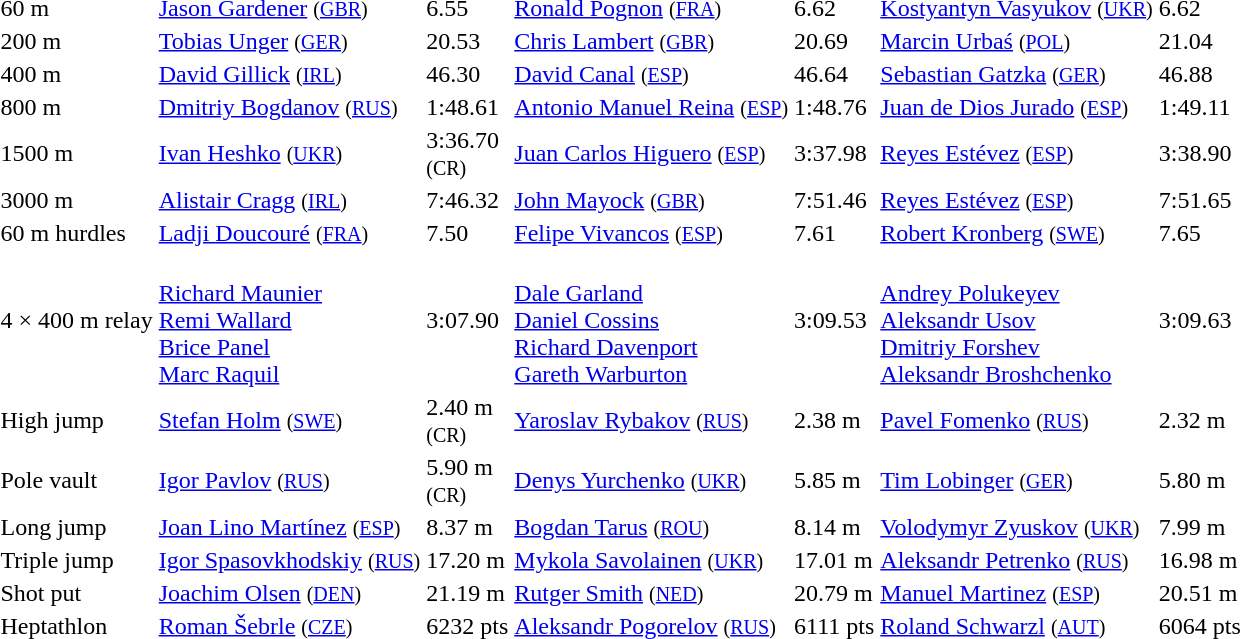<table>
<tr>
<td>60 m<br></td>
<td> <a href='#'>Jason Gardener</a> <small>(<a href='#'>GBR</a>)</small></td>
<td>6.55</td>
<td> <a href='#'>Ronald Pognon</a> <small>(<a href='#'>FRA</a>)</small></td>
<td>6.62</td>
<td> <a href='#'>Kostyantyn Vasyukov</a> <small>(<a href='#'>UKR</a>)</small></td>
<td>6.62</td>
</tr>
<tr>
<td>200 m<br></td>
<td> <a href='#'>Tobias Unger</a> <small>(<a href='#'>GER</a>)</small></td>
<td>20.53</td>
<td> <a href='#'>Chris Lambert</a> <small>(<a href='#'>GBR</a>)</small></td>
<td>20.69</td>
<td> <a href='#'>Marcin Urbaś</a> <small>(<a href='#'>POL</a>)</small></td>
<td>21.04</td>
</tr>
<tr>
<td>400 m<br></td>
<td> <a href='#'>David Gillick</a> <small>(<a href='#'>IRL</a>)</small></td>
<td>46.30</td>
<td> <a href='#'>David Canal</a> <small>(<a href='#'>ESP</a>)</small></td>
<td>46.64</td>
<td> <a href='#'>Sebastian Gatzka</a> <small>(<a href='#'>GER</a>)</small></td>
<td>46.88</td>
</tr>
<tr>
<td>800 m<br></td>
<td> <a href='#'>Dmitriy Bogdanov</a> <small>(<a href='#'>RUS</a>)</small></td>
<td>1:48.61</td>
<td> <a href='#'>Antonio Manuel Reina</a> <small>(<a href='#'>ESP</a>)</small></td>
<td>1:48.76</td>
<td> <a href='#'>Juan de Dios Jurado</a> <small>(<a href='#'>ESP</a>)</small></td>
<td>1:49.11</td>
</tr>
<tr>
<td>1500 m<br></td>
<td> <a href='#'>Ivan Heshko</a> <small>(<a href='#'>UKR</a>)</small></td>
<td>3:36.70<br><small>(CR)</small></td>
<td> <a href='#'>Juan Carlos Higuero</a> <small>(<a href='#'>ESP</a>)</small></td>
<td>3:37.98</td>
<td> <a href='#'>Reyes Estévez</a> <small>(<a href='#'>ESP</a>)</small></td>
<td>3:38.90</td>
</tr>
<tr>
<td>3000 m<br></td>
<td> <a href='#'>Alistair Cragg</a> <small>(<a href='#'>IRL</a>)</small></td>
<td>7:46.32</td>
<td> <a href='#'>John Mayock</a> <small>(<a href='#'>GBR</a>)</small></td>
<td>7:51.46</td>
<td> <a href='#'>Reyes Estévez</a> <small>(<a href='#'>ESP</a>)</small></td>
<td>7:51.65</td>
</tr>
<tr>
<td>60 m hurdles<br></td>
<td> <a href='#'>Ladji Doucouré</a> <small>(<a href='#'>FRA</a>)</small></td>
<td>7.50</td>
<td> <a href='#'>Felipe Vivancos</a> <small>(<a href='#'>ESP</a>)</small></td>
<td>7.61</td>
<td> <a href='#'>Robert Kronberg</a> <small>(<a href='#'>SWE</a>)</small></td>
<td>7.65</td>
</tr>
<tr>
<td>4 × 400 m relay<br></td>
<td><br><a href='#'>Richard Maunier</a><br><a href='#'>Remi Wallard</a><br><a href='#'>Brice Panel</a><br><a href='#'>Marc Raquil</a></td>
<td>3:07.90</td>
<td><br><a href='#'>Dale Garland</a><br><a href='#'>Daniel Cossins</a><br><a href='#'>Richard Davenport</a><br><a href='#'>Gareth Warburton</a></td>
<td>3:09.53</td>
<td><br><a href='#'>Andrey Polukeyev</a><br><a href='#'>Aleksandr Usov</a><br><a href='#'>Dmitriy Forshev</a><br><a href='#'>Aleksandr Broshchenko</a></td>
<td>3:09.63</td>
</tr>
<tr>
<td>High jump<br></td>
<td> <a href='#'>Stefan Holm</a> <small>(<a href='#'>SWE</a>)</small></td>
<td>2.40 m<br><small>(CR)</small></td>
<td> <a href='#'>Yaroslav Rybakov</a> <small>(<a href='#'>RUS</a>)</small></td>
<td>2.38 m</td>
<td> <a href='#'>Pavel Fomenko</a> <small>(<a href='#'>RUS</a>)</small></td>
<td>2.32 m</td>
</tr>
<tr>
<td>Pole vault<br></td>
<td> <a href='#'>Igor Pavlov</a> <small>(<a href='#'>RUS</a>)</small></td>
<td>5.90 m<br><small>(CR)</small></td>
<td> <a href='#'>Denys Yurchenko</a> <small>(<a href='#'>UKR</a>)</small></td>
<td>5.85 m</td>
<td> <a href='#'>Tim Lobinger</a> <small>(<a href='#'>GER</a>)</small></td>
<td>5.80 m</td>
</tr>
<tr>
<td>Long jump<br></td>
<td> <a href='#'>Joan Lino Martínez</a> <small>(<a href='#'>ESP</a>)</small></td>
<td>8.37 m</td>
<td> <a href='#'>Bogdan Tarus</a> <small>(<a href='#'>ROU</a>)</small></td>
<td>8.14 m</td>
<td> <a href='#'>Volodymyr Zyuskov</a> <small>(<a href='#'>UKR</a>)</small></td>
<td>7.99 m</td>
</tr>
<tr>
<td>Triple jump<br></td>
<td> <a href='#'>Igor Spasovkhodskiy</a> <small>(<a href='#'>RUS</a>)</small></td>
<td>17.20 m</td>
<td> <a href='#'>Mykola Savolainen</a> <small>(<a href='#'>UKR</a>)</small></td>
<td>17.01 m</td>
<td> <a href='#'>Aleksandr Petrenko</a> <small>(<a href='#'>RUS</a>)</small></td>
<td>16.98 m</td>
</tr>
<tr>
<td>Shot put<br></td>
<td> <a href='#'>Joachim Olsen</a> <small>(<a href='#'>DEN</a>)</small></td>
<td>21.19 m</td>
<td> <a href='#'>Rutger Smith</a> <small>(<a href='#'>NED</a>)</small></td>
<td>20.79 m</td>
<td> <a href='#'>Manuel Martinez</a> <small>(<a href='#'>ESP</a>)</small></td>
<td>20.51 m</td>
</tr>
<tr>
<td>Heptathlon<br></td>
<td> <a href='#'>Roman Šebrle</a> <small>(<a href='#'>CZE</a>)</small></td>
<td>6232 pts</td>
<td> <a href='#'>Aleksandr Pogorelov</a> <small>(<a href='#'>RUS</a>)</small></td>
<td>6111 pts</td>
<td> <a href='#'>Roland Schwarzl</a> <small>(<a href='#'>AUT</a>)</small></td>
<td>6064 pts</td>
</tr>
</table>
